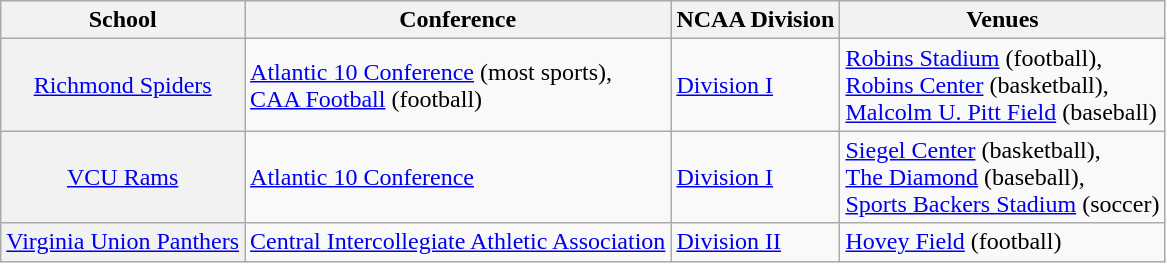<table class="wikitable">
<tr>
<th scope="col">School</th>
<th scope="col">Conference</th>
<th scope="col">NCAA Division</th>
<th scope="col">Venues</th>
</tr>
<tr>
<th scope="row" style="font-weight: normal;"><a href='#'>Richmond Spiders</a></th>
<td><a href='#'>Atlantic 10 Conference</a> (most sports), <br> <a href='#'>CAA Football</a> (football)<br></td>
<td><a href='#'>Division I</a></td>
<td><a href='#'>Robins Stadium</a> (football), <br> <a href='#'>Robins Center</a> (basketball), <br> <a href='#'>Malcolm U. Pitt Field</a> (baseball)</td>
</tr>
<tr>
<th scope="row" style="font-weight: normal;"><a href='#'>VCU Rams</a></th>
<td><a href='#'>Atlantic 10 Conference</a></td>
<td><a href='#'>Division I</a></td>
<td><a href='#'>Siegel Center</a> (basketball), <br> <a href='#'>The Diamond</a> (baseball), <br> <a href='#'>Sports Backers Stadium</a> (soccer)</td>
</tr>
<tr>
<th scope="row" style="font-weight: normal;"><a href='#'>Virginia Union Panthers</a></th>
<td><a href='#'>Central Intercollegiate Athletic Association</a></td>
<td><a href='#'>Division II</a></td>
<td><a href='#'>Hovey Field</a> (football)</td>
</tr>
</table>
